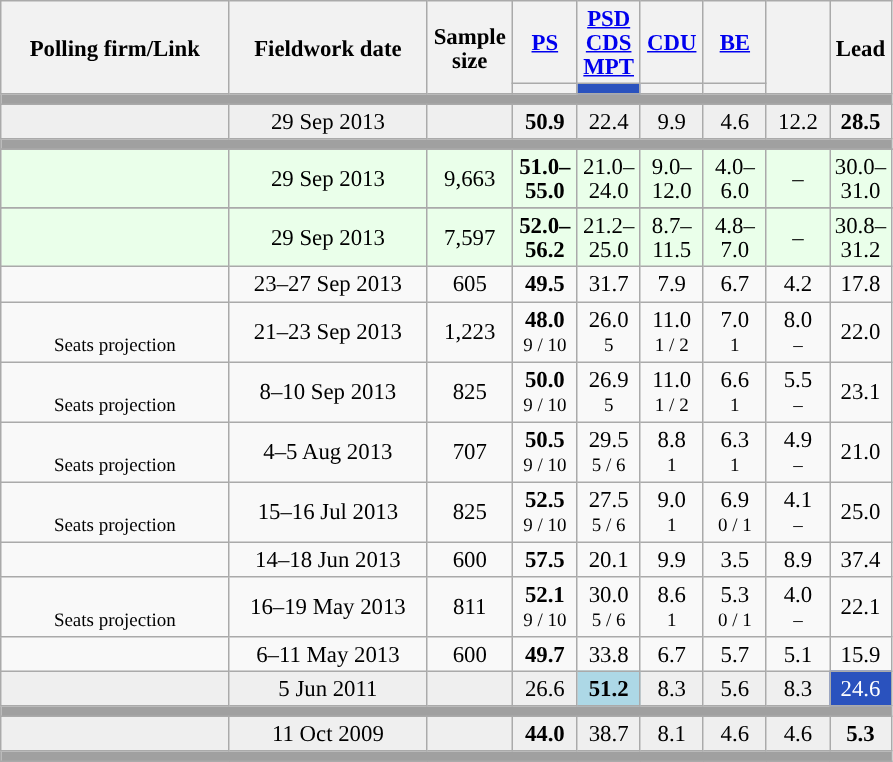<table class="wikitable collapsible sortable" style="text-align:center; font-size:95%; line-height:16px;">
<tr style="height:42px;">
<th style="width:145px;" rowspan="2">Polling firm/Link</th>
<th style="width:125px;" rowspan="2">Fieldwork date</th>
<th class="unsortable" style="width:50px;" rowspan="2">Sample size</th>
<th class="unsortable" style="width:36px;"><a href='#'>PS</a></th>
<th class="unsortable" style="width:35px;"><a href='#'>PSD</a><br><a href='#'>CDS</a><br><a href='#'>MPT</a></th>
<th class="unsortable" style="width:35px;"><a href='#'>CDU</a></th>
<th class="unsortable" style="width:35px;"><a href='#'>BE</a></th>
<th class="unsortable" style="width:35px;" rowspan="2"></th>
<th class="unsortable" style="width:30px;" rowspan="2">Lead</th>
</tr>
<tr>
<th class="unsortable" style="color:inherit;background:"></th>
<th class="unsortable" style="color:inherit;background:#2A52BE;"></th>
<th class="unsortable" style="color:inherit;background:"></th>
<th class="unsortable" style="color:inherit;background:"></th>
</tr>
<tr>
<td colspan="12" style="background:#A0A0A0"></td>
</tr>
<tr style="background:#EFEFEF;">
<td><strong></strong></td>
<td data-sort-value="2019-10-06">29 Sep 2013</td>
<td></td>
<td><strong>50.9</strong><br></td>
<td>22.4<br></td>
<td>9.9<br></td>
<td>4.6<br></td>
<td>12.2<br></td>
<td style="background:"><strong>28.5</strong></td>
</tr>
<tr>
<td colspan="12" style="background:#A0A0A0"></td>
</tr>
<tr>
</tr>
<tr style="background:#EAFFEA"|>
<td></td>
<td data-sort-value="2019-10-06">29 Sep 2013</td>
<td>9,663</td>
<td><strong>51.0–<br>55.0</strong><br></td>
<td>21.0–<br>24.0<br></td>
<td>9.0–<br>12.0<br></td>
<td>4.0–<br>6.0<br></td>
<td>–</td>
<td style="background:">30.0–<br>31.0</td>
</tr>
<tr>
</tr>
<tr style="background:#EAFFEA"|>
<td></td>
<td data-sort-value="2019-10-06">29 Sep 2013</td>
<td>7,597</td>
<td><strong>52.0–<br>56.2</strong><br></td>
<td>21.2–<br>25.0<br></td>
<td>8.7–<br>11.5<br></td>
<td>4.8–<br>7.0<br></td>
<td>–</td>
<td style="background:">30.8–<br>31.2</td>
</tr>
<tr>
<td align="center"></td>
<td align="center">23–27 Sep 2013</td>
<td>605</td>
<td align="center" ><strong>49.5</strong></td>
<td align="center">31.7</td>
<td align="center">7.9</td>
<td align="center">6.7</td>
<td align="center">4.2</td>
<td style="background:">17.8</td>
</tr>
<tr>
<td align="center"><br><small>Seats projection</small></td>
<td align="center">21–23 Sep 2013</td>
<td>1,223</td>
<td align="center" ><strong>48.0</strong><br><small>9 / 10</small></td>
<td align="center">26.0<br><small>5</small></td>
<td align="center">11.0<br><small>1 / 2</small></td>
<td align="center">7.0<br><small>1 </small></td>
<td align="center">8.0<br><small> – </small></td>
<td style="background:">22.0</td>
</tr>
<tr>
<td align="center"><br><small>Seats projection</small></td>
<td align="center">8–10 Sep 2013</td>
<td>825</td>
<td align="center" ><strong>50.0</strong><br><small>9 / 10</small></td>
<td align="center">26.9<br><small>5</small></td>
<td align="center">11.0<br><small>1 / 2</small></td>
<td align="center">6.6<br><small>1 </small></td>
<td align="center">5.5<br><small> – </small></td>
<td style="background:">23.1</td>
</tr>
<tr>
<td align="center"><br><small>Seats projection</small></td>
<td align="center">4–5 Aug 2013</td>
<td>707</td>
<td align="center" ><strong>50.5</strong><br><small>9 / 10 </small></td>
<td align="center">29.5<br><small>5 / 6 </small></td>
<td align="center">8.8<br><small>1</small></td>
<td align="center">6.3<br><small>1</small></td>
<td align="center">4.9<br><small> – </small></td>
<td style="background:">21.0</td>
</tr>
<tr>
<td align="center"><br><small>Seats projection</small></td>
<td align="center">15–16 Jul 2013</td>
<td>825</td>
<td align="center" ><strong>52.5</strong><br><small>9 / 10 </small></td>
<td align="center">27.5<br><small>5 / 6 </small></td>
<td align="center">9.0<br><small>1</small></td>
<td align="center">6.9<br><small>0 / 1</small></td>
<td align="center">4.1<br><small> – </small></td>
<td style="background:">25.0</td>
</tr>
<tr>
<td align="center"></td>
<td align="center">14–18 Jun 2013</td>
<td>600</td>
<td align="center" ><strong>57.5</strong></td>
<td align="center">20.1</td>
<td align="center">9.9</td>
<td align="center">3.5</td>
<td align="center">8.9</td>
<td style="background:">37.4</td>
</tr>
<tr>
<td align="center"><br><small>Seats projection</small></td>
<td align="center">16–19 May 2013</td>
<td>811</td>
<td align="center" ><strong>52.1</strong><br><small>9 / 10 </small></td>
<td align="center">30.0<br><small>5 / 6 </small></td>
<td align="center">8.6<br><small>1</small></td>
<td align="center">5.3<br><small>0 / 1</small></td>
<td align="center">4.0<br><small> – </small></td>
<td style="background:">22.1</td>
</tr>
<tr>
<td align="center"></td>
<td align="center">6–11 May 2013</td>
<td>600</td>
<td align="center" ><strong>49.7</strong></td>
<td align="center">33.8</td>
<td align="center">6.7</td>
<td align="center">5.7</td>
<td align="center">5.1</td>
<td style="background:">15.9</td>
</tr>
<tr style="background:#EFEFEF;">
<td><strong></strong></td>
<td>5 Jun 2011</td>
<td></td>
<td>26.6<br></td>
<td style="background:lightblue;"><strong>51.2</strong><br></td>
<td>8.3<br></td>
<td>5.6<br></td>
<td>8.3<br></td>
<td style="background:#2A52BE; color:white;">24.6</td>
</tr>
<tr>
<td colspan="11" style="background:#A0A0A0"></td>
</tr>
<tr style="background:#EFEFEF;">
<td><strong></strong></td>
<td data-sort-value="2019-10-06">11 Oct 2009</td>
<td></td>
<td><strong>44.0</strong><br></td>
<td>38.7<br></td>
<td>8.1<br></td>
<td>4.6<br></td>
<td>4.6<br></td>
<td style="background:"><strong>5.3</strong></td>
</tr>
<tr>
<td colspan="11" style="background:#A0A0A0"></td>
</tr>
</table>
